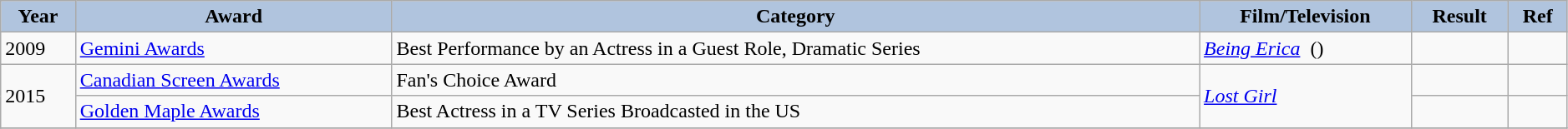<table class="wikitable" style="width:99%;">
<tr style="text-align:center;">
<th style="background:#B0C4DE;">Year</th>
<th style="background:#B0C4DE;">Award</th>
<th style="background:#B0C4DE;">Category</th>
<th style="background:#B0C4DE;">Film/Television</th>
<th style="background:#B0C4DE;">Result</th>
<th style="background:#B0C4DE;">Ref</th>
</tr>
<tr>
<td>2009</td>
<td><a href='#'>Gemini Awards</a></td>
<td>Best Performance by an Actress in a Guest Role, Dramatic Series</td>
<td><em><a href='#'>Being Erica</a></em>  ()</td>
<td></td>
<td style="text-align:center;"></td>
</tr>
<tr>
<td rowspan="2">2015</td>
<td><a href='#'>Canadian Screen Awards</a></td>
<td>Fan's Choice Award</td>
<td rowspan="2"><em><a href='#'>Lost Girl</a></em></td>
<td></td>
<td style="text-align:center;"></td>
</tr>
<tr>
<td><a href='#'>Golden Maple Awards</a></td>
<td>Best Actress in a TV Series Broadcasted in the US</td>
<td></td>
<td style="text-align:center;"></td>
</tr>
<tr>
</tr>
</table>
